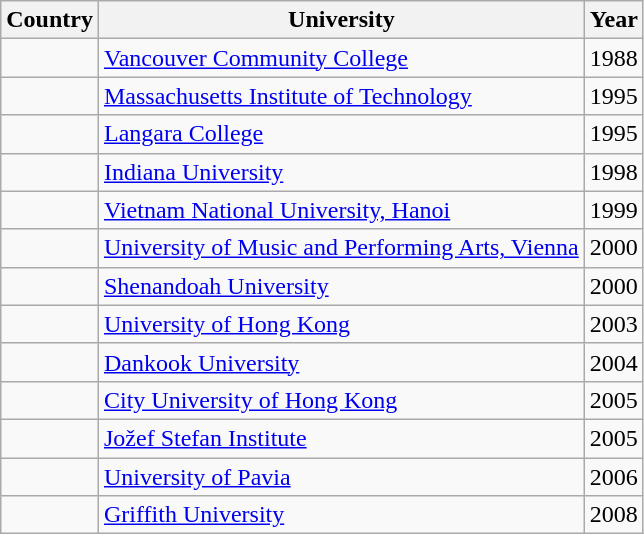<table class=wikitable>
<tr>
<th>Country</th>
<th>University</th>
<th>Year</th>
</tr>
<tr>
<td></td>
<td><a href='#'>Vancouver Community College</a></td>
<td>1988</td>
</tr>
<tr>
<td></td>
<td><a href='#'>Massachusetts Institute of Technology</a></td>
<td>1995</td>
</tr>
<tr>
<td></td>
<td><a href='#'>Langara College</a></td>
<td>1995</td>
</tr>
<tr>
<td></td>
<td><a href='#'>Indiana University</a></td>
<td>1998</td>
</tr>
<tr>
<td></td>
<td><a href='#'>Vietnam National University, Hanoi</a></td>
<td>1999</td>
</tr>
<tr>
<td></td>
<td><a href='#'>University of Music and Performing Arts, Vienna</a></td>
<td>2000</td>
</tr>
<tr>
<td></td>
<td><a href='#'>Shenandoah University</a></td>
<td>2000</td>
</tr>
<tr>
<td></td>
<td><a href='#'>University of Hong Kong</a></td>
<td>2003</td>
</tr>
<tr>
<td></td>
<td><a href='#'>Dankook University</a></td>
<td>2004</td>
</tr>
<tr>
<td></td>
<td><a href='#'>City University of Hong Kong</a></td>
<td>2005</td>
</tr>
<tr>
<td></td>
<td><a href='#'>Jožef Stefan Institute</a></td>
<td>2005</td>
</tr>
<tr>
<td></td>
<td><a href='#'>University of Pavia</a></td>
<td>2006</td>
</tr>
<tr>
<td></td>
<td><a href='#'>Griffith University</a></td>
<td>2008</td>
</tr>
</table>
